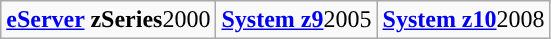<table class="wikitable" style="text-align: ">
<tr>
<td><strong><a href='#'>eServer</a> zSeries</strong>2000</td>
<td><strong><a href='#'>System z9</a></strong>2005</td>
<td><strong><a href='#'>System z10</a></strong>2008</td>
</tr>
</table>
